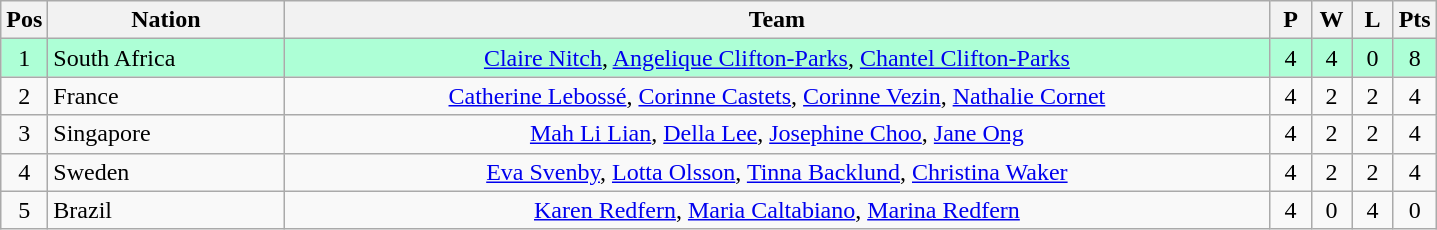<table class="wikitable" style="font-size: 100%">
<tr>
<th width=20>Pos</th>
<th width=150>Nation</th>
<th width=650>Team</th>
<th width=20>P</th>
<th width=20>W</th>
<th width=20>L</th>
<th width=20>Pts</th>
</tr>
<tr align=center style="background: #ADFFD6;">
<td>1</td>
<td align="left"> South Africa</td>
<td><a href='#'>Claire Nitch</a>, <a href='#'>Angelique Clifton-Parks</a>, <a href='#'>Chantel Clifton-Parks</a></td>
<td>4</td>
<td>4</td>
<td>0</td>
<td>8</td>
</tr>
<tr align=center>
<td>2</td>
<td align="left"> France</td>
<td><a href='#'>Catherine Lebossé</a>, <a href='#'>Corinne Castets</a>, <a href='#'>Corinne Vezin</a>, <a href='#'>Nathalie Cornet</a></td>
<td>4</td>
<td>2</td>
<td>2</td>
<td>4</td>
</tr>
<tr align=center>
<td>3</td>
<td align="left"> Singapore</td>
<td><a href='#'>Mah Li Lian</a>, <a href='#'>Della Lee</a>, <a href='#'>Josephine Choo</a>, <a href='#'>Jane Ong</a></td>
<td>4</td>
<td>2</td>
<td>2</td>
<td>4</td>
</tr>
<tr align=center>
<td>4</td>
<td align="left"> Sweden</td>
<td><a href='#'>Eva Svenby</a>, <a href='#'>Lotta Olsson</a>, <a href='#'>Tinna Backlund</a>, <a href='#'>Christina Waker</a></td>
<td>4</td>
<td>2</td>
<td>2</td>
<td>4</td>
</tr>
<tr align=center>
<td>5</td>
<td align="left"> Brazil</td>
<td><a href='#'>Karen Redfern</a>, <a href='#'>Maria Caltabiano</a>, <a href='#'>Marina Redfern</a></td>
<td>4</td>
<td>0</td>
<td>4</td>
<td>0</td>
</tr>
</table>
